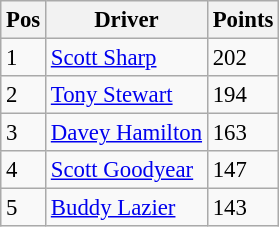<table class="wikitable" style="font-size: 95%;">
<tr>
<th>Pos</th>
<th>Driver</th>
<th>Points</th>
</tr>
<tr>
<td>1</td>
<td> <a href='#'>Scott Sharp</a></td>
<td>202</td>
</tr>
<tr>
<td>2</td>
<td> <a href='#'>Tony Stewart</a></td>
<td>194</td>
</tr>
<tr>
<td>3</td>
<td> <a href='#'>Davey Hamilton</a></td>
<td>163</td>
</tr>
<tr>
<td>4</td>
<td> <a href='#'>Scott Goodyear</a></td>
<td>147</td>
</tr>
<tr>
<td>5</td>
<td> <a href='#'>Buddy Lazier</a></td>
<td>143</td>
</tr>
</table>
